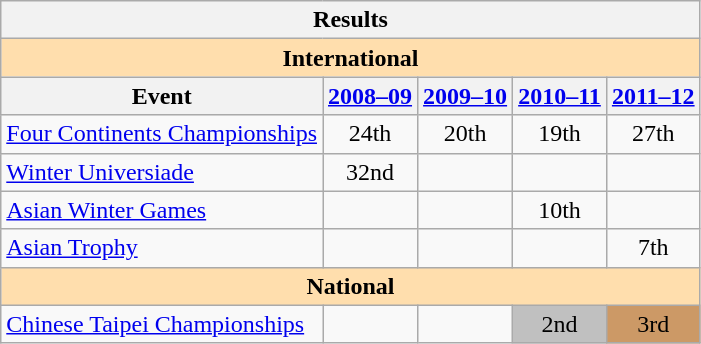<table class="wikitable" style="text-align:center">
<tr>
<th colspan=5 align=center><strong>Results</strong></th>
</tr>
<tr>
<th style="background-color: #ffdead; " colspan=5 align=center><strong>International</strong></th>
</tr>
<tr>
<th>Event</th>
<th><a href='#'>2008–09</a></th>
<th><a href='#'>2009–10</a></th>
<th><a href='#'>2010–11</a></th>
<th><a href='#'>2011–12</a></th>
</tr>
<tr>
<td align=left><a href='#'>Four Continents Championships</a></td>
<td>24th</td>
<td>20th</td>
<td>19th</td>
<td>27th</td>
</tr>
<tr>
<td align=left><a href='#'>Winter Universiade</a></td>
<td>32nd</td>
<td></td>
<td></td>
<td></td>
</tr>
<tr>
<td align=left><a href='#'>Asian Winter Games</a></td>
<td></td>
<td></td>
<td>10th</td>
<td></td>
</tr>
<tr>
<td align=left><a href='#'>Asian Trophy</a></td>
<td></td>
<td></td>
<td></td>
<td>7th</td>
</tr>
<tr>
<th style="background-color: #ffdead; " colspan=5 align=center><strong>National</strong></th>
</tr>
<tr>
<td align=left><a href='#'>Chinese Taipei Championships</a></td>
<td></td>
<td></td>
<td bgcolor=silver>2nd</td>
<td bgcolor=cc9966>3rd</td>
</tr>
</table>
